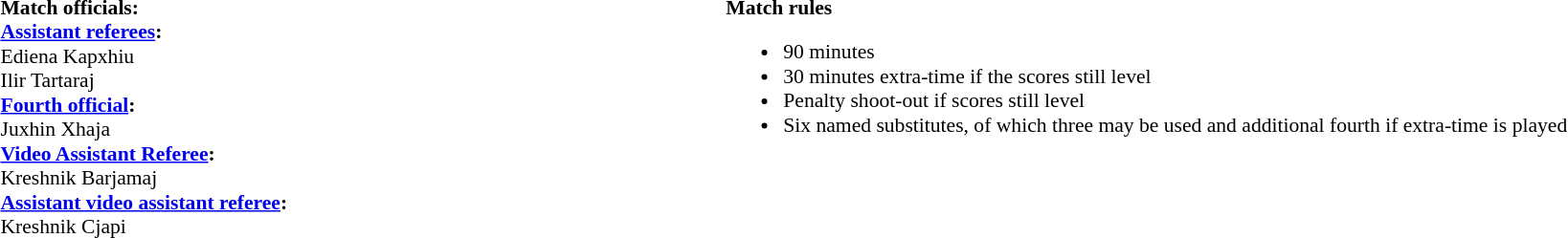<table style="width:100%;font-size:90%">
<tr>
<td><br><strong>Match officials:</strong>
<br><strong><a href='#'>Assistant referees</a>:</strong>
<br>Ediena Kapxhiu
<br>Ilir Tartaraj
<br><strong><a href='#'>Fourth official</a>:</strong>
<br>Juxhin Xhaja
<br><strong><a href='#'>Video Assistant Referee</a>:</strong>
<br>Kreshnik Barjamaj
<br><strong><a href='#'>Assistant video assistant referee</a>:</strong>
<br>Kreshnik Cjapi</td>
<td style="width:60%; vertical-align:top;"><br><strong>Match rules</strong><ul><li>90 minutes</li><li>30 minutes extra-time if the scores still level</li><li>Penalty shoot-out if scores still level</li><li>Six named substitutes, of which three may be used and additional fourth if extra-time is played</li></ul></td>
</tr>
</table>
